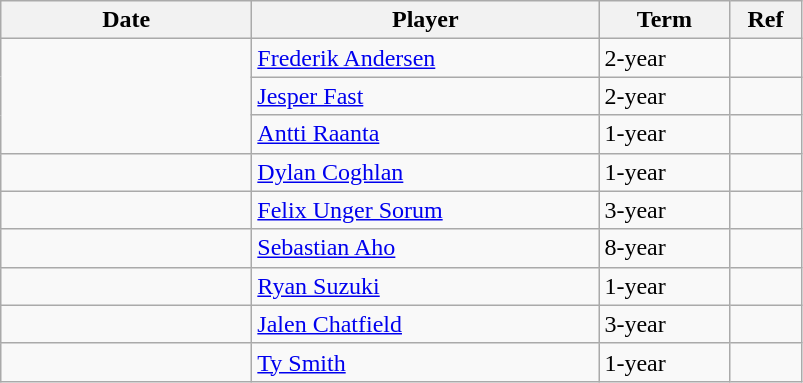<table class="wikitable">
<tr>
<th style="width: 10em;">Date</th>
<th style="width: 14em;">Player</th>
<th style="width: 5em;">Term</th>
<th style="width: 2.5em;">Ref</th>
</tr>
<tr>
<td rowspan=3></td>
<td><a href='#'>Frederik Andersen</a></td>
<td>2-year</td>
<td></td>
</tr>
<tr>
<td><a href='#'>Jesper Fast</a></td>
<td>2-year</td>
<td></td>
</tr>
<tr>
<td><a href='#'>Antti Raanta</a></td>
<td>1-year</td>
<td></td>
</tr>
<tr>
<td></td>
<td><a href='#'>Dylan Coghlan</a></td>
<td>1-year</td>
<td></td>
</tr>
<tr>
<td></td>
<td><a href='#'>Felix Unger Sorum</a></td>
<td>3-year</td>
<td></td>
</tr>
<tr>
<td></td>
<td><a href='#'>Sebastian Aho</a></td>
<td>8-year</td>
<td></td>
</tr>
<tr>
<td></td>
<td><a href='#'>Ryan Suzuki</a></td>
<td>1-year</td>
<td></td>
</tr>
<tr>
<td></td>
<td><a href='#'>Jalen Chatfield</a></td>
<td>3-year</td>
<td></td>
</tr>
<tr>
<td></td>
<td><a href='#'>Ty Smith</a></td>
<td>1-year</td>
<td></td>
</tr>
</table>
